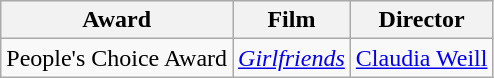<table class="wikitable">
<tr>
<th>Award</th>
<th>Film</th>
<th>Director</th>
</tr>
<tr>
<td>People's Choice Award</td>
<td><em><a href='#'>Girlfriends</a></em></td>
<td><a href='#'>Claudia Weill</a></td>
</tr>
</table>
